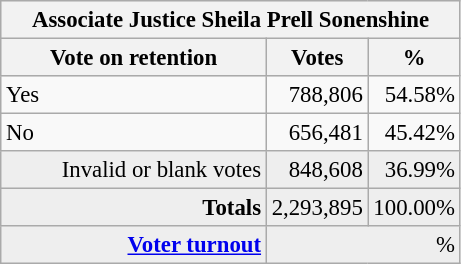<table class="wikitable" style="font-size: 95%;">
<tr style="background-color:#E9E9E9">
<th colspan=7>Associate Justice Sheila Prell Sonenshine</th>
</tr>
<tr style="background-color:#E9E9E9">
<th style="width: 170px">Vote on retention</th>
<th style="width: 50px">Votes</th>
<th style="width: 40px">%</th>
</tr>
<tr>
<td>Yes</td>
<td align="right">788,806</td>
<td align="right">54.58%</td>
</tr>
<tr>
<td>No</td>
<td align="right">656,481</td>
<td align="right">45.42%</td>
</tr>
<tr style="background-color:#EEEEEE">
<td align="right">Invalid or blank votes</td>
<td align="right">848,608</td>
<td align="right">36.99%</td>
</tr>
<tr style="background-color:#EEEEEE">
<td colspan="1" align="right"><strong>Totals</strong></td>
<td align="right">2,293,895</td>
<td align="right">100.00%</td>
</tr>
<tr style="background-color:#EEEEEE">
<td align="right"><strong><a href='#'>Voter turnout</a></strong></td>
<td colspan="2" align="right">%</td>
</tr>
</table>
